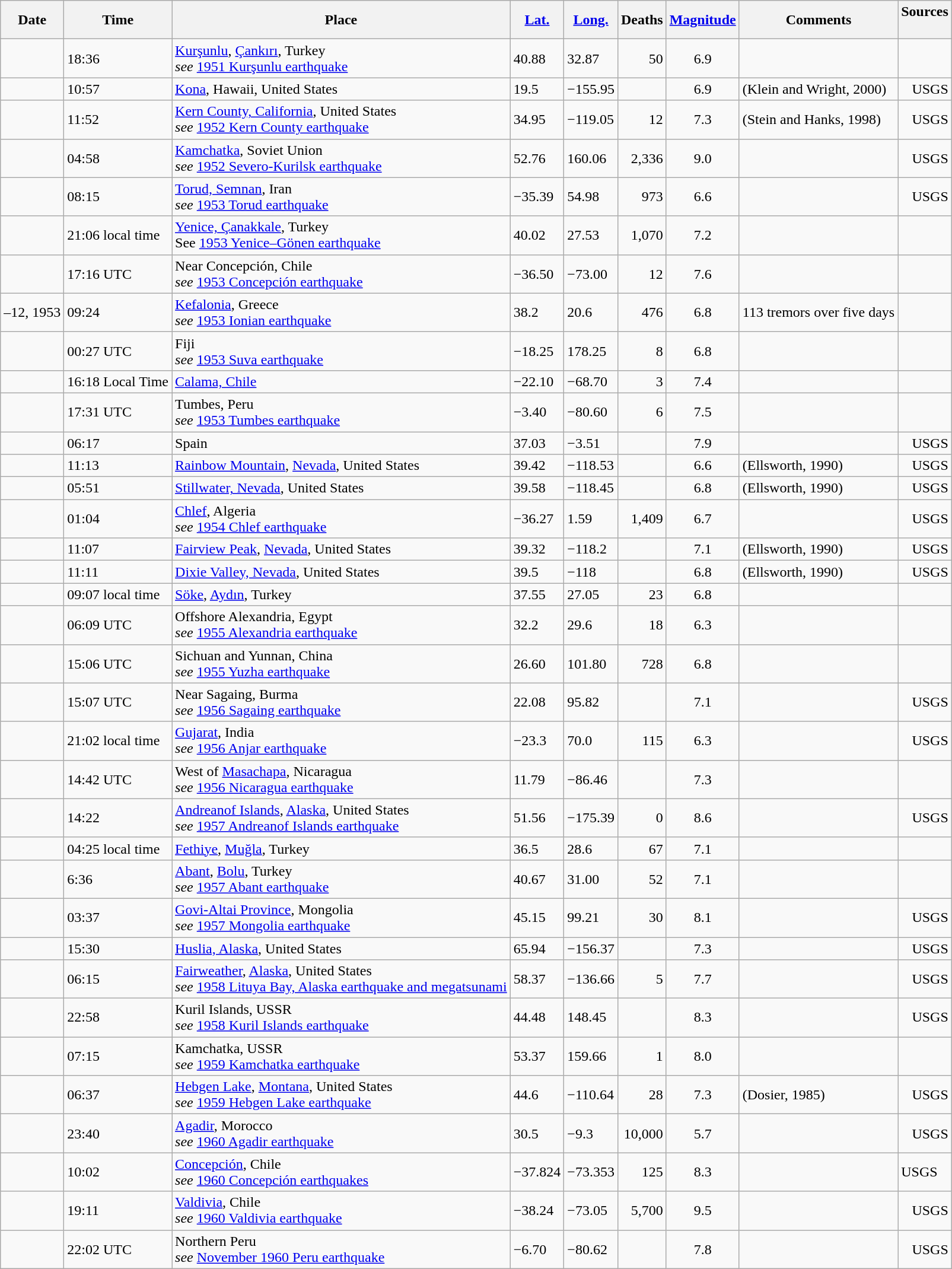<table class="wikitable sortable">
<tr>
<th>Date</th>
<th>Time</th>
<th>Place</th>
<th><a href='#'>Lat.</a></th>
<th><a href='#'>Long.</a></th>
<th> Deaths <br></th>
<th> <a href='#'>Magnitude</a> <br></th>
<th>Comments</th>
<th>Sources <br> </th>
</tr>
<tr>
<td></td>
<td>18:36</td>
<td><a href='#'>Kurşunlu</a>, <a href='#'>Çankırı</a>, Turkey <br><em>see</em> <a href='#'>1951 Kurşunlu earthquake</a></td>
<td>40.88</td>
<td>32.87</td>
<td align="right">50</td>
<td align="center">6.9</td>
<td></td>
<td align="right"></td>
</tr>
<tr>
<td></td>
<td>10:57</td>
<td><a href='#'>Kona</a>, Hawaii, United States</td>
<td>19.5</td>
<td>−155.95</td>
<td></td>
<td align="center">6.9</td>
<td> (Klein and Wright, 2000)</td>
<td align="right">USGS</td>
</tr>
<tr>
<td></td>
<td>11:52</td>
<td><a href='#'>Kern County, California</a>, United States <br> <em>see</em> <a href='#'>1952 Kern County earthquake</a></td>
<td>34.95</td>
<td>−119.05</td>
<td align="right">12</td>
<td align="center">7.3</td>
<td> (Stein and Hanks, 1998)</td>
<td align="right">USGS</td>
</tr>
<tr>
<td></td>
<td>04:58</td>
<td><a href='#'>Kamchatka</a>, Soviet Union<br><em>see</em> <a href='#'>1952 Severo-Kurilsk earthquake</a></td>
<td>52.76</td>
<td>160.06</td>
<td align="right">2,336</td>
<td align="center">9.0</td>
<td></td>
<td align="right">USGS</td>
</tr>
<tr>
<td></td>
<td>08:15</td>
<td><a href='#'>Torud, Semnan</a>, Iran<br><em>see</em> <a href='#'>1953 Torud earthquake</a></td>
<td>−35.39</td>
<td>54.98</td>
<td align="right">973</td>
<td align="center">6.6</td>
<td></td>
<td align="right">USGS</td>
</tr>
<tr>
<td></td>
<td>21:06 local time</td>
<td><a href='#'>Yenice, Çanakkale</a>, Turkey<br>See <a href='#'>1953 Yenice–Gönen earthquake</a></td>
<td>40.02</td>
<td>27.53</td>
<td align="right">1,070</td>
<td align="center">7.2</td>
<td></td>
<td align="right"></td>
</tr>
<tr>
<td></td>
<td>17:16 UTC</td>
<td>Near Concepción, Chile <br> <em>see</em> <a href='#'>1953 Concepción earthquake</a></td>
<td>−36.50</td>
<td>−73.00</td>
<td align="right">12</td>
<td align="center">7.6</td>
<td></td>
<td align="right"></td>
</tr>
<tr>
<td>–12, 1953</td>
<td>09:24</td>
<td><a href='#'>Kefalonia</a>, Greece <br> <em>see</em> <a href='#'>1953 Ionian earthquake</a></td>
<td>38.2</td>
<td>20.6</td>
<td align="right">476</td>
<td align="center">6.8</td>
<td> 113 tremors over five days</td>
<td align="right"></td>
</tr>
<tr>
<td></td>
<td>00:27 UTC</td>
<td>Fiji <br> <em>see</em> <a href='#'>1953 Suva earthquake</a></td>
<td>−18.25</td>
<td>178.25</td>
<td align="right">8</td>
<td align="center">6.8</td>
<td></td>
<td align="right"></td>
</tr>
<tr>
<td></td>
<td>16:18 Local Time</td>
<td><a href='#'>Calama, Chile</a></td>
<td>−22.10</td>
<td>−68.70</td>
<td align="right">3</td>
<td align="center">7.4</td>
<td></td>
<td align="right"></td>
</tr>
<tr>
<td></td>
<td>17:31 UTC</td>
<td>Tumbes, Peru <br> <em>see</em> <a href='#'>1953 Tumbes earthquake</a></td>
<td>−3.40</td>
<td>−80.60</td>
<td align="right">6</td>
<td align="center">7.5</td>
<td></td>
<td align="right"></td>
</tr>
<tr>
<td></td>
<td>06:17</td>
<td>Spain</td>
<td>37.03</td>
<td>−3.51</td>
<td></td>
<td align="center">7.9</td>
<td></td>
<td align="right">USGS</td>
</tr>
<tr>
<td></td>
<td>11:13</td>
<td><a href='#'>Rainbow Mountain</a>, <a href='#'>Nevada</a>, United States</td>
<td>39.42</td>
<td>−118.53</td>
<td></td>
<td align="center">6.6</td>
<td> (Ellsworth, 1990)</td>
<td align="right">USGS</td>
</tr>
<tr>
<td></td>
<td>05:51</td>
<td><a href='#'>Stillwater, Nevada</a>, United States</td>
<td>39.58</td>
<td>−118.45</td>
<td></td>
<td align="center">6.8</td>
<td> (Ellsworth, 1990)</td>
<td align="right">USGS</td>
</tr>
<tr>
<td></td>
<td>01:04</td>
<td><a href='#'>Chlef</a>, Algeria<br><em>see</em> <a href='#'>1954 Chlef earthquake</a></td>
<td>−36.27</td>
<td>1.59</td>
<td align="right">1,409</td>
<td align="center">6.7</td>
<td></td>
<td align="right">USGS</td>
</tr>
<tr>
<td></td>
<td>11:07</td>
<td><a href='#'>Fairview Peak</a>, <a href='#'>Nevada</a>, United States</td>
<td>39.32</td>
<td>−118.2</td>
<td></td>
<td align="center">7.1</td>
<td> (Ellsworth, 1990)</td>
<td align="right">USGS</td>
</tr>
<tr>
<td></td>
<td>11:11</td>
<td><a href='#'>Dixie Valley, Nevada</a>, United States</td>
<td>39.5</td>
<td>−118</td>
<td></td>
<td align="center">6.8</td>
<td> (Ellsworth, 1990)</td>
<td align="right">USGS</td>
</tr>
<tr>
<td></td>
<td>09:07 local time</td>
<td><a href='#'>Söke</a>, <a href='#'>Aydın</a>, Turkey</td>
<td>37.55</td>
<td>27.05</td>
<td align="right">23</td>
<td align="center">6.8</td>
<td></td>
<td align="right"></td>
</tr>
<tr>
<td></td>
<td>06:09 UTC</td>
<td>Offshore Alexandria, Egypt<br><em>see</em> <a href='#'>1955 Alexandria earthquake</a></td>
<td>32.2</td>
<td>29.6</td>
<td align="right">18</td>
<td align="center">6.3</td>
<td></td>
<td align="right"></td>
</tr>
<tr>
<td></td>
<td>15:06 UTC</td>
<td>Sichuan and Yunnan, China<br><em>see</em> <a href='#'>1955 Yuzha earthquake</a></td>
<td>26.60</td>
<td>101.80</td>
<td align="right">728</td>
<td align="center">6.8</td>
<td></td>
<td align="right"></td>
</tr>
<tr>
<td></td>
<td>15:07 UTC</td>
<td>Near Sagaing, Burma<br><em>see</em> <a href='#'>1956 Sagaing earthquake</a></td>
<td>22.08</td>
<td>95.82</td>
<td align="right"></td>
<td align="center">7.1</td>
<td></td>
<td align="right">USGS</td>
</tr>
<tr>
<td></td>
<td>21:02 local time</td>
<td><a href='#'>Gujarat</a>, India<br><em>see</em> <a href='#'>1956 Anjar earthquake</a></td>
<td>−23.3</td>
<td>70.0</td>
<td align="right">115</td>
<td align="center">6.3</td>
<td></td>
<td align="right">USGS</td>
</tr>
<tr>
<td></td>
<td>14:42 UTC</td>
<td>West of <a href='#'>Masachapa</a>, Nicaragua<br><em>see</em> <a href='#'>1956 Nicaragua earthquake</a></td>
<td>11.79</td>
<td>−86.46</td>
<td align="right"></td>
<td align="center">7.3</td>
<td></td>
<td align="right"></td>
</tr>
<tr>
<td></td>
<td>14:22</td>
<td><a href='#'>Andreanof Islands</a>, <a href='#'>Alaska</a>, United States<br><em>see</em> <a href='#'>1957 Andreanof Islands earthquake</a></td>
<td>51.56</td>
<td>−175.39</td>
<td align="right">0</td>
<td align="center">8.6</td>
<td></td>
<td align="right">USGS</td>
</tr>
<tr>
<td></td>
<td>04:25 local time</td>
<td><a href='#'>Fethiye</a>, <a href='#'>Muğla</a>, Turkey</td>
<td>36.5</td>
<td>28.6</td>
<td align="right">67</td>
<td align="center">7.1</td>
<td></td>
<td align="right"></td>
</tr>
<tr>
<td></td>
<td>6:36</td>
<td><a href='#'>Abant</a>, <a href='#'>Bolu</a>, Turkey <br><em>see</em> <a href='#'>1957 Abant earthquake</a></td>
<td>40.67</td>
<td>31.00</td>
<td align="right">52</td>
<td align="center">7.1</td>
<td></td>
<td align="right"></td>
</tr>
<tr>
<td></td>
<td>03:37</td>
<td><a href='#'>Govi-Altai Province</a>, Mongolia<br><em>see</em> <a href='#'>1957 Mongolia earthquake</a></td>
<td>45.15</td>
<td>99.21</td>
<td align="right">30</td>
<td align="center">8.1</td>
<td></td>
<td align="right">USGS</td>
</tr>
<tr>
<td></td>
<td>15:30</td>
<td><a href='#'>Huslia, Alaska</a>, United States</td>
<td>65.94</td>
<td>−156.37</td>
<td></td>
<td align="center">7.3</td>
<td></td>
<td align="right">USGS</td>
</tr>
<tr>
<td></td>
<td>06:15</td>
<td><a href='#'>Fairweather</a>, <a href='#'>Alaska</a>, United States <br> <em>see</em> <a href='#'>1958 Lituya Bay, Alaska earthquake and megatsunami</a></td>
<td>58.37</td>
<td>−136.66</td>
<td align="right">5</td>
<td align="center">7.7</td>
<td> <br></td>
<td align="right">USGS</td>
</tr>
<tr>
<td></td>
<td>22:58</td>
<td>Kuril Islands, USSR<br><em>see</em> <a href='#'>1958 Kuril Islands earthquake</a></td>
<td>44.48</td>
<td>148.45</td>
<td align="right"></td>
<td align="center">8.3</td>
<td></td>
<td align="right">USGS</td>
</tr>
<tr>
<td></td>
<td>07:15</td>
<td>Kamchatka, USSR<br><em>see</em> <a href='#'>1959 Kamchatka earthquake</a></td>
<td>53.37</td>
<td>159.66</td>
<td align="right">1</td>
<td align="center">8.0</td>
<td></td>
<td align="right"></td>
</tr>
<tr>
<td></td>
<td>06:37</td>
<td><a href='#'>Hebgen Lake</a>, <a href='#'>Montana</a>, United States<br><em>see</em> <a href='#'>1959 Hebgen Lake earthquake</a></td>
<td>44.6</td>
<td>−110.64</td>
<td align="right">28</td>
<td align="center">7.3</td>
<td> (Dosier, 1985)</td>
<td align="right">USGS</td>
</tr>
<tr>
<td></td>
<td>23:40</td>
<td><a href='#'>Agadir</a>, Morocco<br><em>see</em> <a href='#'>1960 Agadir earthquake</a></td>
<td>30.5</td>
<td>−9.3</td>
<td align="right">10,000</td>
<td align="center">5.7</td>
<td></td>
<td align="right">USGS</td>
</tr>
<tr>
<td></td>
<td>10:02</td>
<td><a href='#'>Concepción</a>, Chile<br><em>see</em> <a href='#'>1960 Concepción earthquakes</a></td>
<td>−37.824</td>
<td>−73.353</td>
<td align="right">125</td>
<td align="center">8.3</td>
<td></td>
<td>USGS</td>
</tr>
<tr>
<td></td>
<td>19:11</td>
<td><a href='#'>Valdivia</a>, Chile<br><em>see</em> <a href='#'>1960 Valdivia earthquake</a></td>
<td>−38.24</td>
<td>−73.05</td>
<td align="right">5,700</td>
<td align="center">9.5</td>
<td></td>
<td align="right">USGS</td>
</tr>
<tr>
<td></td>
<td>22:02 UTC</td>
<td>Northern Peru<br><em>see</em> <a href='#'>November 1960 Peru earthquake</a></td>
<td>−6.70</td>
<td>−80.62</td>
<td align="right"></td>
<td align="center">7.8</td>
<td></td>
<td align="right">USGS</td>
</tr>
</table>
